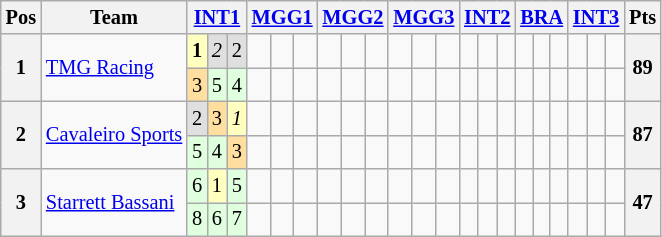<table class="wikitable" style="font-size:85%; text-align:center">
<tr>
<th>Pos</th>
<th>Team</th>
<th colspan=3><a href='#'>INT1</a></th>
<th colspan=3><a href='#'>MGG1</a></th>
<th colspan=3><a href='#'>MGG2</a></th>
<th colspan=3><a href='#'>MGG3</a></th>
<th colspan=3><a href='#'>INT2</a></th>
<th colspan=3><a href='#'>BRA</a></th>
<th colspan=3><a href='#'>INT3</a></th>
<th>Pts</th>
</tr>
<tr>
<th rowspan=2>1</th>
<td rowspan=2 style="text-align:left"><a href='#'>TMG Racing</a></td>
<td style="background:#FFFFBF"><strong>1</strong></td>
<td style="background:#DFDFDF"><em>2</em></td>
<td style="background:#DFDFDF">2</td>
<td></td>
<td></td>
<td></td>
<td></td>
<td></td>
<td></td>
<td></td>
<td></td>
<td></td>
<td></td>
<td></td>
<td></td>
<td></td>
<td></td>
<td></td>
<td></td>
<td></td>
<td></td>
<th rowspan=2>89</th>
</tr>
<tr>
<td style="background:#FFDF9F">3</td>
<td style="background:#DFFFDF">5</td>
<td style="background:#DFFFDF">4</td>
<td></td>
<td></td>
<td></td>
<td></td>
<td></td>
<td></td>
<td></td>
<td></td>
<td></td>
<td></td>
<td></td>
<td></td>
<td></td>
<td></td>
<td></td>
<td></td>
<td></td>
<td></td>
</tr>
<tr>
<th rowspan=2>2</th>
<td rowspan=2><a href='#'>Cavaleiro Sports</a></td>
<td style="background:#DFDFDF">2</td>
<td style="background:#FFDF9F">3</td>
<td style="background:#FFFFBF"><em>1</em></td>
<td></td>
<td></td>
<td></td>
<td></td>
<td></td>
<td></td>
<td></td>
<td></td>
<td></td>
<td></td>
<td></td>
<td></td>
<td></td>
<td></td>
<td></td>
<td></td>
<td></td>
<td></td>
<th rowspan=2>87</th>
</tr>
<tr>
<td style="background:#DFFFDF">5</td>
<td style="background:#DFFFDF">4</td>
<td style="background:#FFDF9F">3</td>
<td></td>
<td></td>
<td></td>
<td></td>
<td></td>
<td></td>
<td></td>
<td></td>
<td></td>
<td></td>
<td></td>
<td></td>
<td></td>
<td></td>
<td></td>
<td></td>
<td></td>
<td></td>
</tr>
<tr>
<th rowspan=2>3</th>
<td rowspan=2 style="text-align:left"><a href='#'>Starrett Bassani</a></td>
<td style="background:#DFFFDF">6</td>
<td style="background:#FFFFBF">1</td>
<td style="background:#DFFFDF">5</td>
<td></td>
<td></td>
<td></td>
<td></td>
<td></td>
<td></td>
<td></td>
<td></td>
<td></td>
<td></td>
<td></td>
<td></td>
<td></td>
<td></td>
<td></td>
<td></td>
<td></td>
<td></td>
<th rowspan=2>47</th>
</tr>
<tr>
<td style="background:#DFFFDF">8</td>
<td style="background:#DFFFDF">6</td>
<td style="background:#DFFFDF">7</td>
<td></td>
<td></td>
<td></td>
<td></td>
<td></td>
<td></td>
<td></td>
<td></td>
<td></td>
<td></td>
<td></td>
<td></td>
<td></td>
<td></td>
<td></td>
<td></td>
<td></td>
<td></td>
</tr>
</table>
